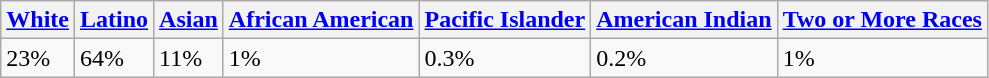<table class="wikitable">
<tr>
<th><a href='#'>White</a></th>
<th><a href='#'>Latino</a></th>
<th><a href='#'>Asian</a></th>
<th><a href='#'>African American</a></th>
<th><a href='#'>Pacific Islander</a></th>
<th><a href='#'>American Indian</a></th>
<th><a href='#'>Two or More Races</a></th>
</tr>
<tr>
<td>23%</td>
<td>64%</td>
<td>11%</td>
<td>1%</td>
<td>0.3%</td>
<td>0.2%</td>
<td>1%</td>
</tr>
</table>
